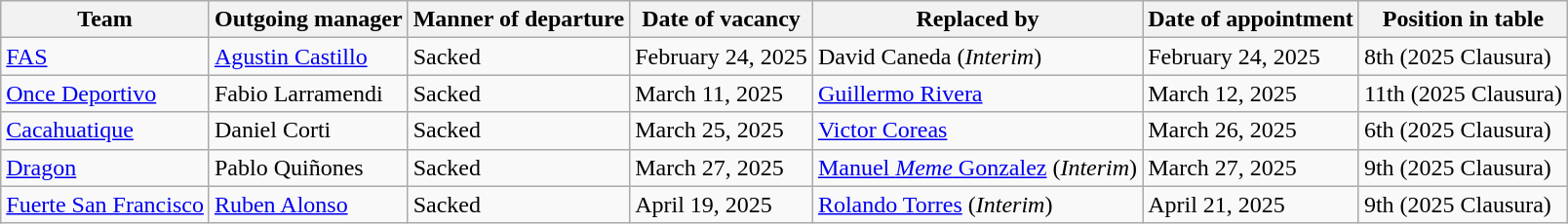<table class="wikitable">
<tr>
<th>Team</th>
<th>Outgoing manager</th>
<th>Manner of departure</th>
<th>Date of vacancy</th>
<th>Replaced by</th>
<th>Date of appointment</th>
<th>Position in table</th>
</tr>
<tr>
<td><a href='#'>FAS</a></td>
<td> <a href='#'>Agustin Castillo</a></td>
<td>Sacked</td>
<td>February 24, 2025</td>
<td> David Caneda (<em>Interim</em>)</td>
<td>February 24, 2025</td>
<td>8th (2025 Clausura)</td>
</tr>
<tr>
<td><a href='#'>Once Deportivo</a></td>
<td> Fabio Larramendi </td>
<td>Sacked</td>
<td>March 11, 2025</td>
<td> <a href='#'>Guillermo Rivera</a></td>
<td>March 12, 2025</td>
<td>11th (2025 Clausura)</td>
</tr>
<tr>
<td><a href='#'>Cacahuatique</a></td>
<td> Daniel Corti </td>
<td>Sacked</td>
<td>March 25, 2025</td>
<td> <a href='#'>Victor Coreas</a></td>
<td>March 26, 2025</td>
<td>6th (2025 Clausura)</td>
</tr>
<tr>
<td><a href='#'>Dragon</a></td>
<td> Pablo Quiñones </td>
<td>Sacked</td>
<td>March 27, 2025</td>
<td> <a href='#'>Manuel <em>Meme</em> Gonzalez</a>   (<em>Interim</em>)</td>
<td>March 27, 2025</td>
<td>9th (2025 Clausura)</td>
</tr>
<tr>
<td><a href='#'>Fuerte San Francisco</a></td>
<td> <a href='#'>Ruben Alonso</a> </td>
<td>Sacked</td>
<td>April 19, 2025</td>
<td> <a href='#'>Rolando Torres</a>   (<em>Interim</em>)</td>
<td>April 21, 2025</td>
<td>9th (2025 Clausura)</td>
</tr>
</table>
